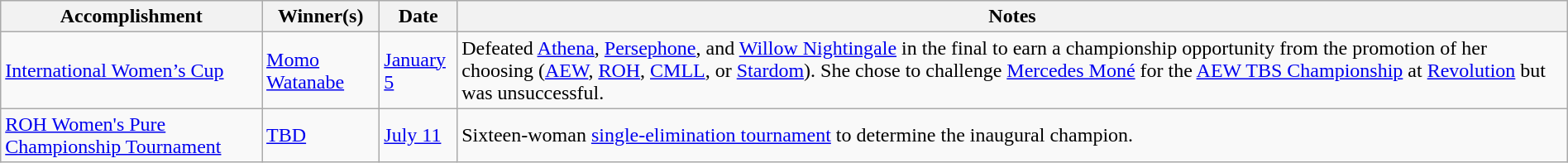<table class="wikitable" style="width:100%;">
<tr>
<th>Accomplishment</th>
<th>Winner(s)</th>
<th>Date</th>
<th>Notes</th>
</tr>
<tr>
<td><a href='#'>International Women’s Cup</a></td>
<td><a href='#'>Momo Watanabe</a></td>
<td><a href='#'>January 5</a></td>
<td>Defeated <a href='#'>Athena</a>, <a href='#'>Persephone</a>, and <a href='#'>Willow Nightingale</a> in the final to earn a championship opportunity from the promotion of her choosing (<a href='#'>AEW</a>, <a href='#'>ROH</a>, <a href='#'>CMLL</a>, or <a href='#'>Stardom</a>). She chose to challenge <a href='#'>Mercedes Moné</a> for the <a href='#'>AEW TBS Championship</a> at <a href='#'>Revolution</a> but was unsuccessful.</td>
</tr>
<tr>
<td><a href='#'>ROH Women's Pure Championship Tournament</a></td>
<td><a href='#'>TBD</a></td>
<td><a href='#'>July 11</a></td>
<td>Sixteen-woman <a href='#'>single-elimination tournament</a> to determine the inaugural champion.</td>
</tr>
</table>
